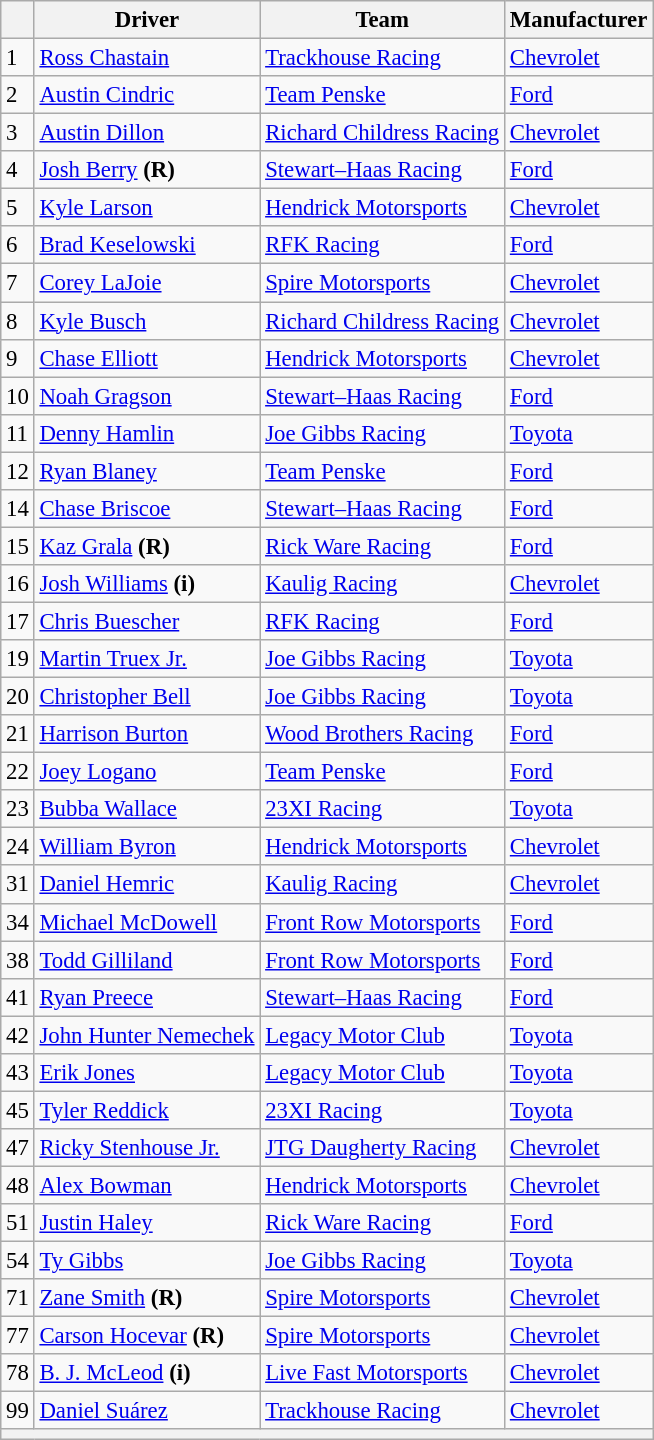<table class="wikitable" style="font-size:95%">
<tr>
<th></th>
<th>Driver</th>
<th>Team</th>
<th>Manufacturer</th>
</tr>
<tr>
<td>1</td>
<td><a href='#'>Ross Chastain</a></td>
<td><a href='#'>Trackhouse Racing</a></td>
<td><a href='#'>Chevrolet</a></td>
</tr>
<tr>
<td>2</td>
<td><a href='#'>Austin Cindric</a></td>
<td><a href='#'>Team Penske</a></td>
<td><a href='#'>Ford</a></td>
</tr>
<tr>
<td>3</td>
<td><a href='#'>Austin Dillon</a></td>
<td nowrap><a href='#'>Richard Childress Racing</a></td>
<td><a href='#'>Chevrolet</a></td>
</tr>
<tr>
<td>4</td>
<td><a href='#'>Josh Berry</a> <strong>(R)</strong></td>
<td><a href='#'>Stewart–Haas Racing</a></td>
<td><a href='#'>Ford</a></td>
</tr>
<tr>
<td>5</td>
<td><a href='#'>Kyle Larson</a></td>
<td><a href='#'>Hendrick Motorsports</a></td>
<td><a href='#'>Chevrolet</a></td>
</tr>
<tr>
<td>6</td>
<td><a href='#'>Brad Keselowski</a></td>
<td><a href='#'>RFK Racing</a></td>
<td><a href='#'>Ford</a></td>
</tr>
<tr>
<td>7</td>
<td><a href='#'>Corey LaJoie</a></td>
<td><a href='#'>Spire Motorsports</a></td>
<td><a href='#'>Chevrolet</a></td>
</tr>
<tr>
<td>8</td>
<td><a href='#'>Kyle Busch</a></td>
<td><a href='#'>Richard Childress Racing</a></td>
<td><a href='#'>Chevrolet</a></td>
</tr>
<tr>
<td>9</td>
<td><a href='#'>Chase Elliott</a></td>
<td><a href='#'>Hendrick Motorsports</a></td>
<td><a href='#'>Chevrolet</a></td>
</tr>
<tr>
<td>10</td>
<td><a href='#'>Noah Gragson</a></td>
<td><a href='#'>Stewart–Haas Racing</a></td>
<td><a href='#'>Ford</a></td>
</tr>
<tr>
<td>11</td>
<td><a href='#'>Denny Hamlin</a></td>
<td><a href='#'>Joe Gibbs Racing</a></td>
<td><a href='#'>Toyota</a></td>
</tr>
<tr>
<td>12</td>
<td><a href='#'>Ryan Blaney</a></td>
<td><a href='#'>Team Penske</a></td>
<td><a href='#'>Ford</a></td>
</tr>
<tr>
<td>14</td>
<td><a href='#'>Chase Briscoe</a></td>
<td><a href='#'>Stewart–Haas Racing</a></td>
<td><a href='#'>Ford</a></td>
</tr>
<tr>
<td>15</td>
<td><a href='#'>Kaz Grala</a> <strong>(R)</strong></td>
<td><a href='#'>Rick Ware Racing</a></td>
<td><a href='#'>Ford</a></td>
</tr>
<tr>
<td>16</td>
<td><a href='#'>Josh Williams</a> <strong>(i)</strong></td>
<td><a href='#'>Kaulig Racing</a></td>
<td><a href='#'>Chevrolet</a></td>
</tr>
<tr>
<td>17</td>
<td><a href='#'>Chris Buescher</a></td>
<td><a href='#'>RFK Racing</a></td>
<td><a href='#'>Ford</a></td>
</tr>
<tr>
<td>19</td>
<td><a href='#'>Martin Truex Jr.</a></td>
<td><a href='#'>Joe Gibbs Racing</a></td>
<td><a href='#'>Toyota</a></td>
</tr>
<tr>
<td>20</td>
<td><a href='#'>Christopher Bell</a></td>
<td><a href='#'>Joe Gibbs Racing</a></td>
<td><a href='#'>Toyota</a></td>
</tr>
<tr>
<td>21</td>
<td><a href='#'>Harrison Burton</a></td>
<td><a href='#'>Wood Brothers Racing</a></td>
<td><a href='#'>Ford</a></td>
</tr>
<tr>
<td>22</td>
<td><a href='#'>Joey Logano</a></td>
<td><a href='#'>Team Penske</a></td>
<td><a href='#'>Ford</a></td>
</tr>
<tr>
<td>23</td>
<td><a href='#'>Bubba Wallace</a></td>
<td><a href='#'>23XI Racing</a></td>
<td><a href='#'>Toyota</a></td>
</tr>
<tr>
<td>24</td>
<td><a href='#'>William Byron</a></td>
<td><a href='#'>Hendrick Motorsports</a></td>
<td><a href='#'>Chevrolet</a></td>
</tr>
<tr>
<td>31</td>
<td><a href='#'>Daniel Hemric</a></td>
<td><a href='#'>Kaulig Racing</a></td>
<td><a href='#'>Chevrolet</a></td>
</tr>
<tr>
<td>34</td>
<td><a href='#'>Michael McDowell</a></td>
<td><a href='#'>Front Row Motorsports</a></td>
<td><a href='#'>Ford</a></td>
</tr>
<tr>
<td>38</td>
<td><a href='#'>Todd Gilliland</a></td>
<td><a href='#'>Front Row Motorsports</a></td>
<td><a href='#'>Ford</a></td>
</tr>
<tr>
<td>41</td>
<td><a href='#'>Ryan Preece</a></td>
<td><a href='#'>Stewart–Haas Racing</a></td>
<td><a href='#'>Ford</a></td>
</tr>
<tr>
<td>42</td>
<td><a href='#'>John Hunter Nemechek</a></td>
<td><a href='#'>Legacy Motor Club</a></td>
<td><a href='#'>Toyota</a></td>
</tr>
<tr>
<td>43</td>
<td><a href='#'>Erik Jones</a></td>
<td><a href='#'>Legacy Motor Club</a></td>
<td><a href='#'>Toyota</a></td>
</tr>
<tr>
<td>45</td>
<td><a href='#'>Tyler Reddick</a></td>
<td><a href='#'>23XI Racing</a></td>
<td><a href='#'>Toyota</a></td>
</tr>
<tr>
<td>47</td>
<td nowrap><a href='#'>Ricky Stenhouse Jr.</a></td>
<td><a href='#'>JTG Daugherty Racing</a></td>
<td><a href='#'>Chevrolet</a></td>
</tr>
<tr>
<td>48</td>
<td><a href='#'>Alex Bowman</a></td>
<td><a href='#'>Hendrick Motorsports</a></td>
<td><a href='#'>Chevrolet</a></td>
</tr>
<tr>
<td>51</td>
<td><a href='#'>Justin Haley</a></td>
<td><a href='#'>Rick Ware Racing</a></td>
<td><a href='#'>Ford</a></td>
</tr>
<tr>
<td>54</td>
<td><a href='#'>Ty Gibbs</a></td>
<td><a href='#'>Joe Gibbs Racing</a></td>
<td><a href='#'>Toyota</a></td>
</tr>
<tr>
<td>71</td>
<td><a href='#'>Zane Smith</a> <strong>(R)</strong></td>
<td><a href='#'>Spire Motorsports</a></td>
<td><a href='#'>Chevrolet</a></td>
</tr>
<tr>
<td>77</td>
<td><a href='#'>Carson Hocevar</a> <strong>(R)</strong></td>
<td><a href='#'>Spire Motorsports</a></td>
<td><a href='#'>Chevrolet</a></td>
</tr>
<tr>
<td>78</td>
<td><a href='#'>B. J. McLeod</a> <strong>(i)</strong></td>
<td><a href='#'>Live Fast Motorsports</a></td>
<td><a href='#'>Chevrolet</a></td>
</tr>
<tr>
<td>99</td>
<td><a href='#'>Daniel Suárez</a></td>
<td><a href='#'>Trackhouse Racing</a></td>
<td><a href='#'>Chevrolet</a></td>
</tr>
<tr>
<th colspan="4"></th>
</tr>
</table>
